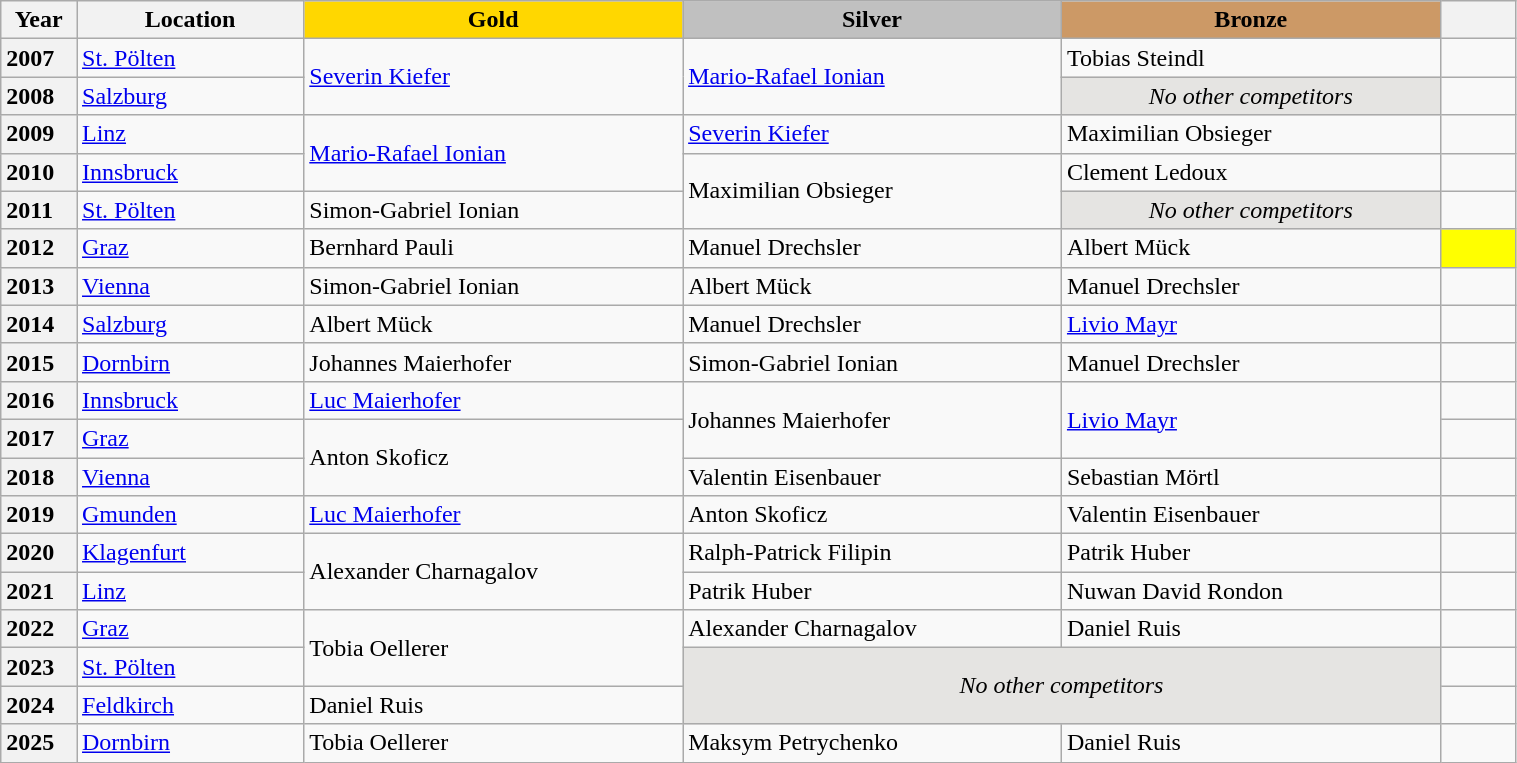<table class="wikitable unsortable" style="text-align:left; width:80%">
<tr>
<th scope="col" style="text-align:center; width:5%">Year</th>
<th scope="col" style="text-align:center; width:15%">Location</th>
<th scope="col" style="text-align:center; width:25%; background:gold">Gold</th>
<th scope="col" style="text-align:center; width:25%; background:silver">Silver</th>
<th scope="col" style="text-align:center; width:25%; background:#c96">Bronze</th>
<th scope="col" style="text-align:center; width:5%"></th>
</tr>
<tr>
<th scope="row" style="text-align:left">2007</th>
<td><a href='#'>St. Pölten</a></td>
<td rowspan="2"><a href='#'>Severin Kiefer</a></td>
<td rowspan="2"><a href='#'>Mario-Rafael Ionian</a></td>
<td>Tobias Steindl</td>
<td></td>
</tr>
<tr>
<th scope="row" style="text-align:left">2008</th>
<td><a href='#'>Salzburg</a></td>
<td align="center" bgcolor="e5e4e2"><em>No other competitors</em></td>
<td></td>
</tr>
<tr>
<th scope="row" style="text-align:left">2009</th>
<td><a href='#'>Linz</a></td>
<td rowspan="2"><a href='#'>Mario-Rafael Ionian</a></td>
<td><a href='#'>Severin Kiefer</a></td>
<td>Maximilian Obsieger</td>
<td></td>
</tr>
<tr>
<th scope="row" style="text-align:left">2010</th>
<td><a href='#'>Innsbruck</a></td>
<td rowspan="2">Maximilian Obsieger</td>
<td>Clement Ledoux</td>
<td></td>
</tr>
<tr>
<th scope="row" style="text-align:left">2011</th>
<td><a href='#'>St. Pölten</a></td>
<td>Simon-Gabriel Ionian</td>
<td align="center" bgcolor="e5e4e2"><em>No other competitors</em></td>
<td></td>
</tr>
<tr>
<th scope="row" style="text-align:left">2012</th>
<td><a href='#'>Graz</a></td>
<td>Bernhard Pauli</td>
<td>Manuel Drechsler</td>
<td>Albert Mück</td>
<td bgcolor="yellow"></td>
</tr>
<tr>
<th scope="row" style="text-align:left">2013</th>
<td><a href='#'>Vienna</a></td>
<td>Simon-Gabriel Ionian</td>
<td>Albert Mück</td>
<td>Manuel Drechsler</td>
<td></td>
</tr>
<tr>
<th scope="row" style="text-align:left">2014</th>
<td><a href='#'>Salzburg</a></td>
<td>Albert Mück</td>
<td>Manuel Drechsler</td>
<td><a href='#'>Livio Mayr</a></td>
<td></td>
</tr>
<tr>
<th scope="row" style="text-align:left">2015</th>
<td><a href='#'>Dornbirn</a></td>
<td>Johannes Maierhofer</td>
<td>Simon-Gabriel Ionian</td>
<td>Manuel Drechsler</td>
<td></td>
</tr>
<tr>
<th scope="row" style="text-align:left">2016</th>
<td><a href='#'>Innsbruck</a></td>
<td><a href='#'>Luc Maierhofer</a></td>
<td rowspan="2">Johannes Maierhofer</td>
<td rowspan="2"><a href='#'>Livio Mayr</a></td>
<td></td>
</tr>
<tr>
<th scope="row" style="text-align:left">2017</th>
<td><a href='#'>Graz</a></td>
<td rowspan="2">Anton Skoficz</td>
<td></td>
</tr>
<tr>
<th scope="row" style="text-align:left">2018</th>
<td><a href='#'>Vienna</a></td>
<td>Valentin Eisenbauer</td>
<td>Sebastian Mörtl</td>
<td></td>
</tr>
<tr>
<th scope="row" style="text-align:left">2019</th>
<td><a href='#'>Gmunden</a></td>
<td><a href='#'>Luc Maierhofer</a></td>
<td>Anton Skoficz</td>
<td>Valentin Eisenbauer</td>
<td></td>
</tr>
<tr>
<th scope="row" style="text-align:left">2020</th>
<td><a href='#'>Klagenfurt</a></td>
<td rowspan="2">Alexander Charnagalov</td>
<td>Ralph-Patrick Filipin</td>
<td>Patrik Huber</td>
<td></td>
</tr>
<tr>
<th scope="row" style="text-align:left">2021</th>
<td><a href='#'>Linz</a></td>
<td>Patrik Huber</td>
<td>Nuwan David Rondon</td>
<td></td>
</tr>
<tr>
<th scope="row" style="text-align:left">2022</th>
<td><a href='#'>Graz</a></td>
<td rowspan="2">Tobia Oellerer</td>
<td>Alexander Charnagalov</td>
<td>Daniel Ruis</td>
<td></td>
</tr>
<tr>
<th scope="row" style="text-align:left">2023</th>
<td><a href='#'>St. Pölten</a></td>
<td colspan="2" rowspan="2" align="center" bgcolor="e5e4e2"><em>No other competitors</em></td>
<td></td>
</tr>
<tr>
<th scope="row" style="text-align:left">2024</th>
<td><a href='#'>Feldkirch</a></td>
<td>Daniel Ruis</td>
<td></td>
</tr>
<tr>
<th scope="row" style="text-align:left">2025</th>
<td><a href='#'>Dornbirn</a></td>
<td>Tobia Oellerer</td>
<td>Maksym Petrychenko</td>
<td>Daniel Ruis</td>
<td></td>
</tr>
</table>
